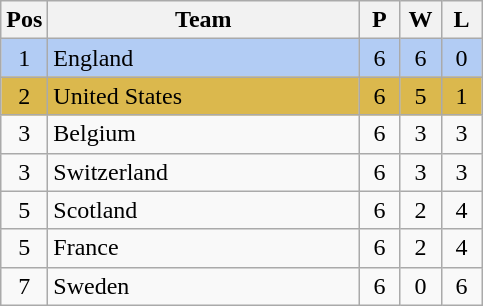<table class="wikitable" style="font-size: 100%">
<tr>
<th width=20>Pos</th>
<th width=200>Team</th>
<th width=20>P</th>
<th width=20>W</th>
<th width=20>L</th>
</tr>
<tr align=center style="background: #b2ccf4;">
<td>1</td>
<td align="left"> England</td>
<td>6</td>
<td>6</td>
<td>0</td>
</tr>
<tr align=center style="background: #DBB84D;">
<td>2</td>
<td align="left"> United States</td>
<td>6</td>
<td>5</td>
<td>1</td>
</tr>
<tr align=center>
<td>3</td>
<td align="left"> Belgium</td>
<td>6</td>
<td>3</td>
<td>3</td>
</tr>
<tr align=center>
<td>3</td>
<td align="left"> Switzerland</td>
<td>6</td>
<td>3</td>
<td>3</td>
</tr>
<tr align=center>
<td>5</td>
<td align="left"> Scotland</td>
<td>6</td>
<td>2</td>
<td>4</td>
</tr>
<tr align=center>
<td>5</td>
<td align="left"> France</td>
<td>6</td>
<td>2</td>
<td>4</td>
</tr>
<tr align=center>
<td>7</td>
<td align="left"> Sweden</td>
<td>6</td>
<td>0</td>
<td>6</td>
</tr>
</table>
